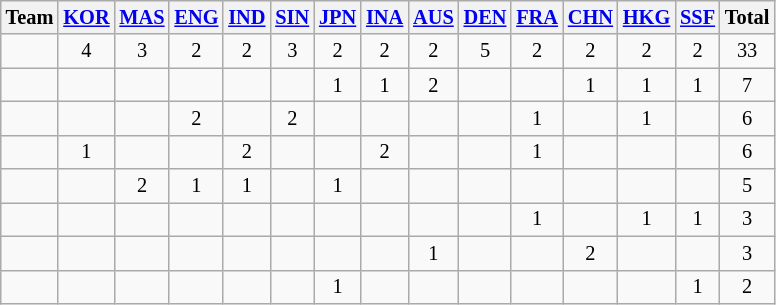<table class=wikitable style="font-size:85%; text-align:center">
<tr>
<th>Team</th>
<th><a href='#'>KOR</a></th>
<th><a href='#'>MAS</a></th>
<th><a href='#'>ENG</a></th>
<th><a href='#'>IND</a></th>
<th><a href='#'>SIN</a></th>
<th><a href='#'>JPN</a></th>
<th><a href='#'>INA</a></th>
<th><a href='#'>AUS</a></th>
<th><a href='#'>DEN</a></th>
<th><a href='#'>FRA</a></th>
<th><a href='#'>CHN</a></th>
<th><a href='#'>HKG</a></th>
<th><a href='#'>SSF</a></th>
<th>Total</th>
</tr>
<tr>
<td align=left></td>
<td>4</td>
<td>3</td>
<td>2</td>
<td>2</td>
<td>3</td>
<td>2</td>
<td>2</td>
<td>2</td>
<td>5</td>
<td>2</td>
<td>2</td>
<td>2</td>
<td>2</td>
<td>33</td>
</tr>
<tr>
<td align=left></td>
<td></td>
<td></td>
<td></td>
<td></td>
<td></td>
<td>1</td>
<td>1</td>
<td>2</td>
<td></td>
<td></td>
<td>1</td>
<td>1</td>
<td>1</td>
<td>7</td>
</tr>
<tr>
<td align=left></td>
<td></td>
<td></td>
<td>2</td>
<td></td>
<td>2</td>
<td></td>
<td></td>
<td></td>
<td></td>
<td>1</td>
<td></td>
<td>1</td>
<td></td>
<td>6</td>
</tr>
<tr>
<td align=left></td>
<td>1</td>
<td></td>
<td></td>
<td>2</td>
<td></td>
<td></td>
<td>2</td>
<td></td>
<td></td>
<td>1</td>
<td></td>
<td></td>
<td></td>
<td>6</td>
</tr>
<tr>
<td align=left></td>
<td></td>
<td>2</td>
<td>1</td>
<td>1</td>
<td></td>
<td>1</td>
<td></td>
<td></td>
<td></td>
<td></td>
<td></td>
<td></td>
<td></td>
<td>5</td>
</tr>
<tr>
<td align=left></td>
<td></td>
<td></td>
<td></td>
<td></td>
<td></td>
<td></td>
<td></td>
<td></td>
<td></td>
<td>1</td>
<td></td>
<td>1</td>
<td>1</td>
<td>3</td>
</tr>
<tr>
<td align=left></td>
<td></td>
<td></td>
<td></td>
<td></td>
<td></td>
<td></td>
<td></td>
<td>1</td>
<td></td>
<td></td>
<td>2</td>
<td></td>
<td></td>
<td>3</td>
</tr>
<tr>
<td align=left></td>
<td></td>
<td></td>
<td></td>
<td></td>
<td></td>
<td>1</td>
<td></td>
<td></td>
<td></td>
<td></td>
<td></td>
<td></td>
<td>1</td>
<td>2</td>
</tr>
</table>
